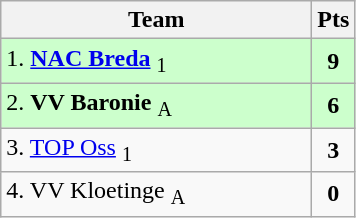<table class="wikitable" style="text-align:center; float:left; margin-right:1em">
<tr>
<th style="width:200px">Team</th>
<th width=20>Pts</th>
</tr>
<tr bgcolor=ccffcc>
<td align=left>1. <strong><a href='#'>NAC Breda</a></strong> <sub>1</sub></td>
<td><strong>9</strong></td>
</tr>
<tr bgcolor=ccffcc>
<td align=left>2. <strong>VV Baronie</strong> <sub>A</sub></td>
<td><strong>6</strong></td>
</tr>
<tr>
<td align=left>3. <a href='#'>TOP Oss</a> <sub>1</sub></td>
<td><strong>3</strong></td>
</tr>
<tr>
<td align=left>4. VV Kloetinge <sub>A</sub></td>
<td><strong>0</strong></td>
</tr>
</table>
